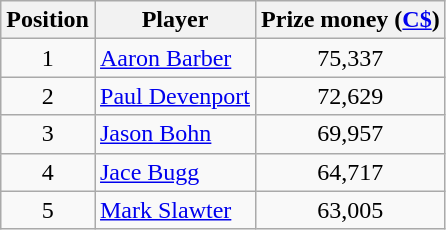<table class=wikitable>
<tr>
<th>Position</th>
<th>Player</th>
<th>Prize money (<a href='#'>C$</a>)</th>
</tr>
<tr>
<td align=center>1</td>
<td> <a href='#'>Aaron Barber</a></td>
<td align=center>75,337</td>
</tr>
<tr>
<td align=center>2</td>
<td> <a href='#'>Paul Devenport</a></td>
<td align=center>72,629</td>
</tr>
<tr>
<td align=center>3</td>
<td> <a href='#'>Jason Bohn</a></td>
<td align=center>69,957</td>
</tr>
<tr>
<td align=center>4</td>
<td> <a href='#'>Jace Bugg</a></td>
<td align=center>64,717</td>
</tr>
<tr>
<td align=center>5</td>
<td> <a href='#'>Mark Slawter</a></td>
<td align=center>63,005</td>
</tr>
</table>
